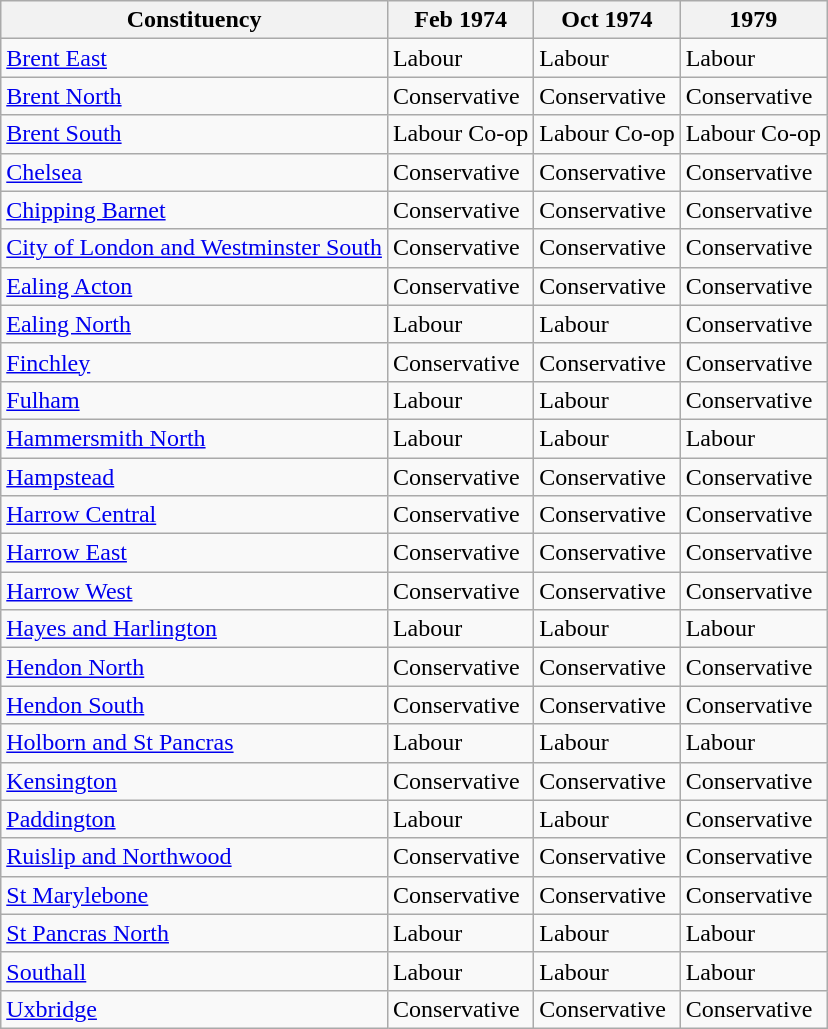<table class="wikitable">
<tr>
<th>Constituency</th>
<th>Feb 1974</th>
<th>Oct 1974</th>
<th>1979</th>
</tr>
<tr>
<td><a href='#'>Brent East</a></td>
<td bgcolor=>Labour</td>
<td bgcolor=>Labour</td>
<td bgcolor=>Labour</td>
</tr>
<tr>
<td><a href='#'>Brent North</a></td>
<td bgcolor=>Conservative</td>
<td bgcolor=>Conservative</td>
<td bgcolor=>Conservative</td>
</tr>
<tr>
<td><a href='#'>Brent South</a></td>
<td bgcolor=>Labour Co-op</td>
<td bgcolor=>Labour Co-op</td>
<td bgcolor=>Labour Co-op</td>
</tr>
<tr>
<td><a href='#'>Chelsea</a></td>
<td bgcolor=>Conservative</td>
<td bgcolor=>Conservative</td>
<td bgcolor=>Conservative</td>
</tr>
<tr>
<td><a href='#'>Chipping Barnet</a></td>
<td bgcolor=>Conservative</td>
<td bgcolor=>Conservative</td>
<td bgcolor=>Conservative</td>
</tr>
<tr>
<td><a href='#'>City of London and Westminster South</a></td>
<td bgcolor=>Conservative</td>
<td bgcolor=>Conservative</td>
<td bgcolor=>Conservative</td>
</tr>
<tr>
<td><a href='#'>Ealing Acton</a></td>
<td bgcolor=>Conservative</td>
<td bgcolor=>Conservative</td>
<td bgcolor=>Conservative</td>
</tr>
<tr>
<td><a href='#'>Ealing North</a></td>
<td bgcolor=>Labour</td>
<td bgcolor=>Labour</td>
<td bgcolor=>Conservative</td>
</tr>
<tr>
<td><a href='#'>Finchley</a></td>
<td bgcolor=>Conservative</td>
<td bgcolor=>Conservative</td>
<td bgcolor=>Conservative</td>
</tr>
<tr>
<td><a href='#'>Fulham</a></td>
<td bgcolor=>Labour</td>
<td bgcolor=>Labour</td>
<td bgcolor=>Conservative</td>
</tr>
<tr>
<td><a href='#'>Hammersmith North</a></td>
<td bgcolor=>Labour</td>
<td bgcolor=>Labour</td>
<td bgcolor=>Labour</td>
</tr>
<tr>
<td><a href='#'>Hampstead</a></td>
<td bgcolor=>Conservative</td>
<td bgcolor=>Conservative</td>
<td bgcolor=>Conservative</td>
</tr>
<tr>
<td><a href='#'>Harrow Central</a></td>
<td bgcolor=>Conservative</td>
<td bgcolor=>Conservative</td>
<td bgcolor=>Conservative</td>
</tr>
<tr>
<td><a href='#'>Harrow East</a></td>
<td bgcolor=>Conservative</td>
<td bgcolor=>Conservative</td>
<td bgcolor=>Conservative</td>
</tr>
<tr>
<td><a href='#'>Harrow West</a></td>
<td bgcolor=>Conservative</td>
<td bgcolor=>Conservative</td>
<td bgcolor=>Conservative</td>
</tr>
<tr>
<td><a href='#'>Hayes and Harlington</a></td>
<td bgcolor=>Labour</td>
<td bgcolor=>Labour</td>
<td bgcolor=>Labour</td>
</tr>
<tr>
<td><a href='#'>Hendon North</a></td>
<td bgcolor=>Conservative</td>
<td bgcolor=>Conservative</td>
<td bgcolor=>Conservative</td>
</tr>
<tr>
<td><a href='#'>Hendon South</a></td>
<td bgcolor=>Conservative</td>
<td bgcolor=>Conservative</td>
<td bgcolor=>Conservative</td>
</tr>
<tr>
<td><a href='#'>Holborn and St Pancras</a></td>
<td bgcolor=>Labour</td>
<td bgcolor=>Labour</td>
<td bgcolor=>Labour</td>
</tr>
<tr>
<td><a href='#'>Kensington</a></td>
<td bgcolor=>Conservative</td>
<td bgcolor=>Conservative</td>
<td bgcolor=>Conservative</td>
</tr>
<tr>
<td><a href='#'>Paddington</a></td>
<td bgcolor=>Labour</td>
<td bgcolor=>Labour</td>
<td bgcolor=>Conservative</td>
</tr>
<tr>
<td><a href='#'>Ruislip and Northwood</a></td>
<td bgcolor=>Conservative</td>
<td bgcolor=>Conservative</td>
<td bgcolor=>Conservative</td>
</tr>
<tr>
<td><a href='#'>St Marylebone</a></td>
<td bgcolor=>Conservative</td>
<td bgcolor=>Conservative</td>
<td bgcolor=>Conservative</td>
</tr>
<tr>
<td><a href='#'>St Pancras North</a></td>
<td bgcolor=>Labour</td>
<td bgcolor=>Labour</td>
<td bgcolor=>Labour</td>
</tr>
<tr>
<td><a href='#'>Southall</a></td>
<td bgcolor=>Labour</td>
<td bgcolor=>Labour</td>
<td bgcolor=>Labour</td>
</tr>
<tr>
<td><a href='#'>Uxbridge</a></td>
<td bgcolor=>Conservative</td>
<td bgcolor=>Conservative</td>
<td bgcolor=>Conservative</td>
</tr>
</table>
